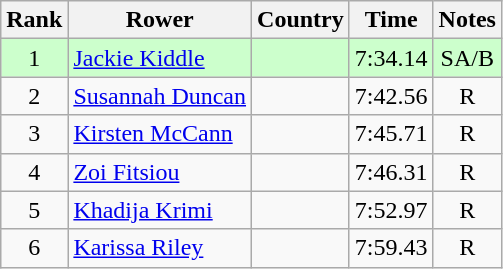<table class="wikitable" style="text-align:center">
<tr>
<th>Rank</th>
<th>Rower</th>
<th>Country</th>
<th>Time</th>
<th>Notes</th>
</tr>
<tr bgcolor=ccffcc>
<td>1</td>
<td align="left"><a href='#'>Jackie Kiddle</a></td>
<td align="left"></td>
<td>7:34.14</td>
<td>SA/B</td>
</tr>
<tr>
<td>2</td>
<td align="left"><a href='#'>Susannah Duncan</a></td>
<td align="left"></td>
<td>7:42.56</td>
<td>R</td>
</tr>
<tr>
<td>3</td>
<td align="left"><a href='#'>Kirsten McCann</a></td>
<td align="left"></td>
<td>7:45.71</td>
<td>R</td>
</tr>
<tr>
<td>4</td>
<td align="left"><a href='#'>Zoi Fitsiou</a></td>
<td align="left"></td>
<td>7:46.31</td>
<td>R</td>
</tr>
<tr>
<td>5</td>
<td align="left"><a href='#'>Khadija Krimi</a></td>
<td align="left"></td>
<td>7:52.97</td>
<td>R</td>
</tr>
<tr>
<td>6</td>
<td align="left"><a href='#'>Karissa Riley</a></td>
<td align="left"></td>
<td>7:59.43</td>
<td>R</td>
</tr>
</table>
